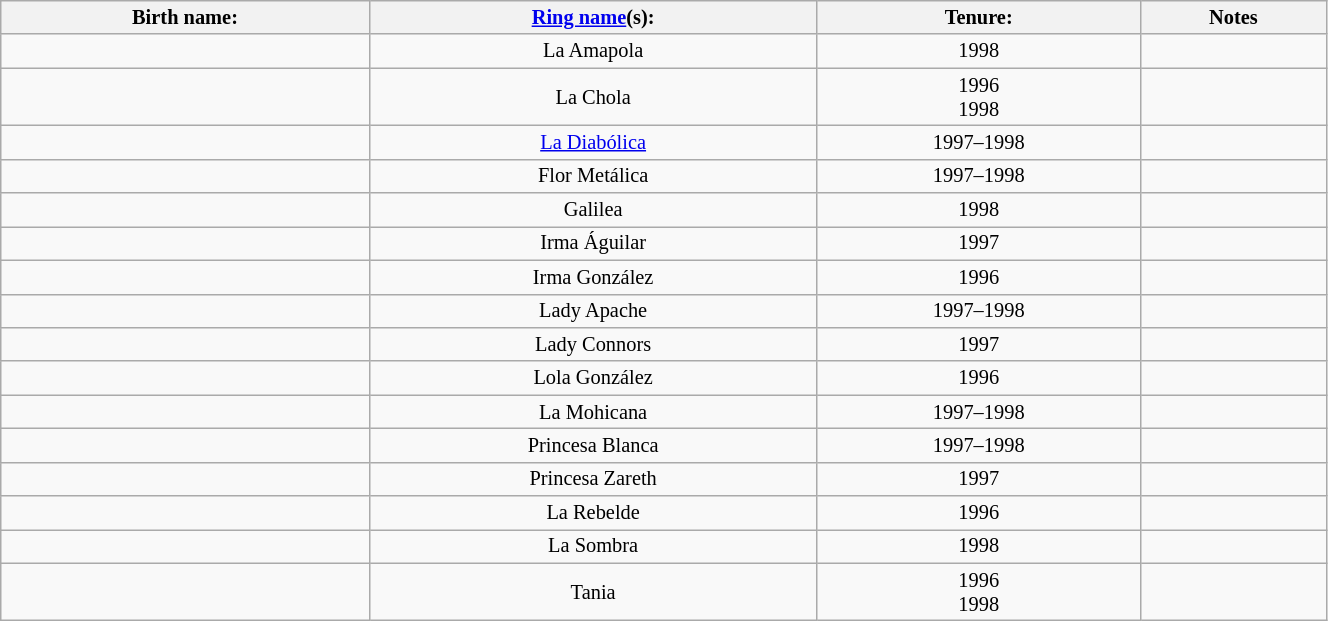<table class="sortable wikitable" style="font-size:85%; text-align:center; width:70%;">
<tr>
<th>Birth name:</th>
<th><a href='#'>Ring name</a>(s):</th>
<th>Tenure:</th>
<th>Notes</th>
</tr>
<tr>
<td></td>
<td>La Amapola</td>
<td sort>1998</td>
<td></td>
</tr>
<tr>
<td></td>
<td>La Chola</td>
<td sort>1996<br>1998</td>
<td></td>
</tr>
<tr>
<td></td>
<td><a href='#'>La Diabólica</a></td>
<td sort>1997–1998</td>
<td></td>
</tr>
<tr>
<td></td>
<td>Flor Metálica</td>
<td sort>1997–1998</td>
<td></td>
</tr>
<tr>
<td></td>
<td>Galilea</td>
<td sort>1998</td>
<td></td>
</tr>
<tr>
<td></td>
<td>Irma Águilar</td>
<td sort>1997</td>
<td></td>
</tr>
<tr>
<td></td>
<td>Irma González</td>
<td sort>1996</td>
<td></td>
</tr>
<tr>
<td></td>
<td>Lady Apache</td>
<td sort>1997–1998</td>
<td></td>
</tr>
<tr>
<td></td>
<td>Lady Connors</td>
<td sort>1997</td>
<td></td>
</tr>
<tr>
<td></td>
<td>Lola González</td>
<td sort>1996</td>
<td></td>
</tr>
<tr>
<td></td>
<td>La Mohicana</td>
<td sort>1997–1998</td>
<td></td>
</tr>
<tr>
<td></td>
<td>Princesa Blanca</td>
<td sort>1997–1998</td>
<td></td>
</tr>
<tr>
<td></td>
<td>Princesa Zareth</td>
<td sort>1997</td>
<td></td>
</tr>
<tr>
<td></td>
<td>La Rebelde</td>
<td sort>1996</td>
<td></td>
</tr>
<tr>
<td></td>
<td>La Sombra</td>
<td sort>1998</td>
<td></td>
</tr>
<tr>
<td></td>
<td>Tania</td>
<td sort>1996<br>1998</td>
<td></td>
</tr>
</table>
